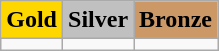<table class=wikitable>
<tr>
<td align=center bgcolor=gold> <strong>Gold</strong></td>
<td align=center bgcolor=silver> <strong>Silver</strong></td>
<td align=center bgcolor=cc9966> <strong>Bronze</strong></td>
</tr>
<tr>
<td></td>
<td></td>
<td></td>
</tr>
</table>
